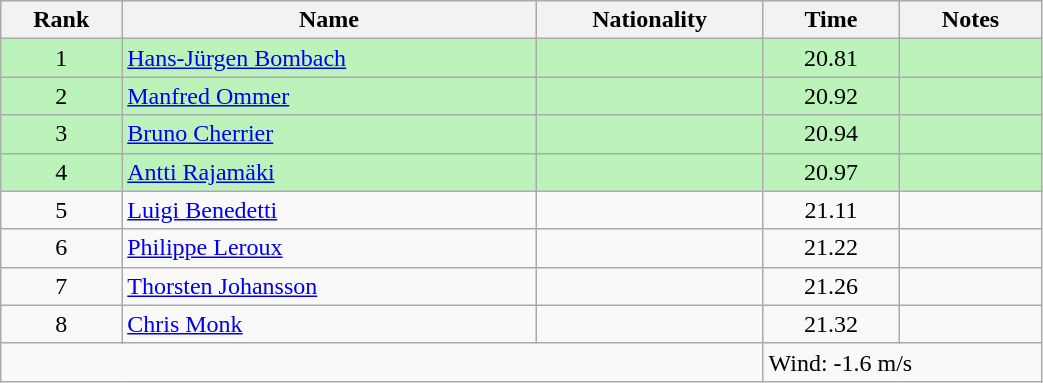<table class="wikitable sortable" style="text-align:center;width: 55%">
<tr>
<th>Rank</th>
<th>Name</th>
<th>Nationality</th>
<th>Time</th>
<th>Notes</th>
</tr>
<tr bgcolor=bbf3bb>
<td>1</td>
<td align=left><a href='#'>Hans-Jürgen Bombach</a></td>
<td align=left></td>
<td>20.81</td>
<td></td>
</tr>
<tr bgcolor=bbf3bb>
<td>2</td>
<td align=left><a href='#'>Manfred Ommer</a></td>
<td align=left></td>
<td>20.92</td>
<td></td>
</tr>
<tr bgcolor=bbf3bb>
<td>3</td>
<td align=left><a href='#'>Bruno Cherrier</a></td>
<td align=left></td>
<td>20.94</td>
<td></td>
</tr>
<tr bgcolor=bbf3bb>
<td>4</td>
<td align=left><a href='#'>Antti Rajamäki</a></td>
<td align=left></td>
<td>20.97</td>
<td></td>
</tr>
<tr>
<td>5</td>
<td align=left><a href='#'>Luigi Benedetti</a></td>
<td align=left></td>
<td>21.11</td>
<td></td>
</tr>
<tr>
<td>6</td>
<td align=left><a href='#'>Philippe Leroux</a></td>
<td align=left></td>
<td>21.22</td>
<td></td>
</tr>
<tr>
<td>7</td>
<td align=left><a href='#'>Thorsten Johansson</a></td>
<td align=left></td>
<td>21.26</td>
<td></td>
</tr>
<tr>
<td>8</td>
<td align=left><a href='#'>Chris Monk</a></td>
<td align=left></td>
<td>21.32</td>
<td></td>
</tr>
<tr class="sortbottom">
<td colspan="3"></td>
<td colspan="2" style="text-align:left;">Wind: -1.6 m/s</td>
</tr>
</table>
